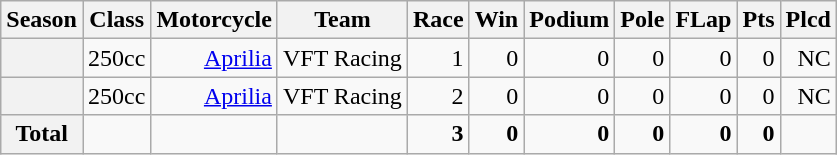<table class="wikitable" style=text-align:right>
<tr>
<th>Season</th>
<th>Class</th>
<th>Motorcycle</th>
<th>Team</th>
<th>Race</th>
<th>Win</th>
<th>Podium</th>
<th>Pole</th>
<th>FLap</th>
<th>Pts</th>
<th>Plcd</th>
</tr>
<tr>
<th></th>
<td>250cc</td>
<td><a href='#'>Aprilia</a></td>
<td>VFT Racing</td>
<td>1</td>
<td>0</td>
<td>0</td>
<td>0</td>
<td>0</td>
<td>0</td>
<td>NC</td>
</tr>
<tr>
<th></th>
<td>250cc</td>
<td><a href='#'>Aprilia</a></td>
<td>VFT Racing</td>
<td>2</td>
<td>0</td>
<td>0</td>
<td>0</td>
<td>0</td>
<td>0</td>
<td>NC</td>
</tr>
<tr>
<th>Total</th>
<td></td>
<td></td>
<td></td>
<td><strong>3</strong></td>
<td><strong>0</strong></td>
<td><strong>0</strong></td>
<td><strong>0</strong></td>
<td><strong>0</strong></td>
<td><strong>0</strong></td>
<td></td>
</tr>
</table>
